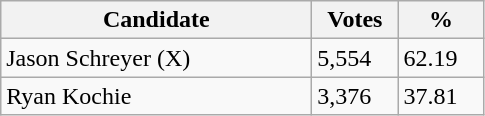<table class="wikitable">
<tr>
<th bgcolor="#DDDDFF" width="200px">Candidate</th>
<th bgcolor="#DDDDFF" width="50px">Votes</th>
<th bgcolor="#DDDDFF" width="50px">%</th>
</tr>
<tr>
<td>Jason Schreyer (X)</td>
<td>5,554</td>
<td>62.19</td>
</tr>
<tr>
<td>Ryan Kochie</td>
<td>3,376</td>
<td>37.81</td>
</tr>
</table>
